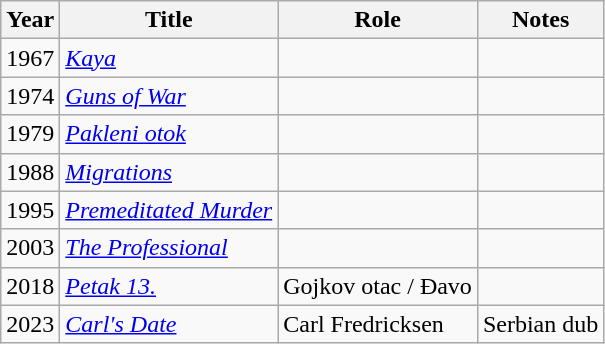<table class="wikitable sortable">
<tr>
<th>Year</th>
<th>Title</th>
<th>Role</th>
<th class="unsortable">Notes</th>
</tr>
<tr>
<td>1967</td>
<td><em><a href='#'>Kaya</a></em></td>
<td></td>
<td></td>
</tr>
<tr>
<td>1974</td>
<td><em><a href='#'>Guns of War</a></em></td>
<td></td>
<td></td>
</tr>
<tr>
<td>1979</td>
<td><em><a href='#'>Pakleni otok</a></em></td>
<td></td>
<td></td>
</tr>
<tr>
<td>1988</td>
<td><em><a href='#'>Migrations</a></em></td>
<td></td>
<td></td>
</tr>
<tr>
<td>1995</td>
<td><em><a href='#'>Premeditated Murder</a></em></td>
<td></td>
<td></td>
</tr>
<tr>
<td>2003</td>
<td><em><a href='#'>The Professional</a></em></td>
<td></td>
</tr>
<tr>
<td>2018</td>
<td><em><a href='#'>Petak 13.</a></em></td>
<td>Gojkov otac / Đavo</td>
<td></td>
</tr>
<tr>
<td>2023</td>
<td><em><a href='#'>Carl's Date</a></em></td>
<td>Carl Fredricksen</td>
<td>Serbian dub</td>
</tr>
</table>
